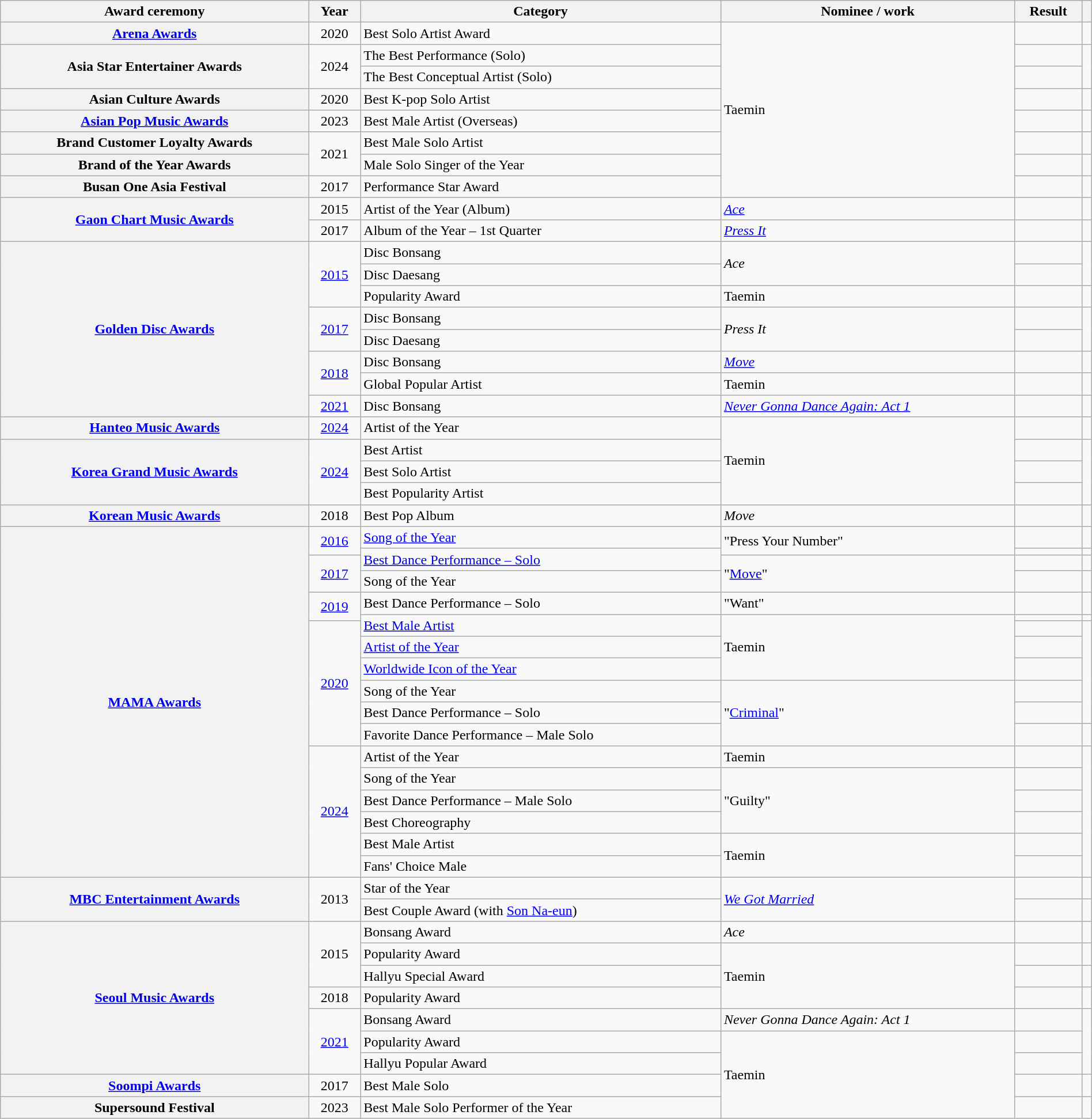<table class="wikitable sortable plainrowheaders" style="width:100%">
<tr>
<th scope="col">Award ceremony</th>
<th scope="col">Year</th>
<th scope="col">Category</th>
<th scope="col">Nominee / work</th>
<th scope="col">Result</th>
<th scope="col" class="unsortable"></th>
</tr>
<tr>
<th scope="row"><a href='#'>Arena Awards</a></th>
<td style="text-align:center">2020</td>
<td>Best Solo Artist Award</td>
<td rowspan="8">Taemin</td>
<td></td>
<td style="text-align:center"></td>
</tr>
<tr>
<th scope="row" rowspan="2">Asia Star Entertainer Awards</th>
<td style="text-align:center" rowspan="2">2024</td>
<td>The Best Performance (Solo)</td>
<td></td>
<td style="text-align:center" rowspan="2"></td>
</tr>
<tr>
<td>The Best Conceptual Artist (Solo)</td>
<td></td>
</tr>
<tr>
<th scope="row">Asian Culture Awards</th>
<td style="text-align:center">2020</td>
<td>Best K-pop Solo Artist</td>
<td></td>
<td style="text-align:center"></td>
</tr>
<tr>
<th scope="row"><a href='#'>Asian Pop Music Awards</a></th>
<td style="text-align:center">2023</td>
<td>Best Male Artist (Overseas)</td>
<td></td>
<td style="text-align:center"></td>
</tr>
<tr>
<th scope="row">Brand Customer Loyalty Awards</th>
<td style="text-align:center" rowspan="2">2021</td>
<td>Best Male Solo Artist</td>
<td></td>
<td></td>
</tr>
<tr>
<th scope="row">Brand of the Year Awards</th>
<td>Male Solo Singer of the Year</td>
<td></td>
<td></td>
</tr>
<tr>
<th scope="row">Busan One Asia Festival</th>
<td style="text-align:center">2017</td>
<td>Performance Star Award</td>
<td></td>
<td style="text-align:center"></td>
</tr>
<tr>
<th scope="row" rowspan="2"><a href='#'>Gaon Chart Music Awards</a></th>
<td style="text-align:center">2015</td>
<td>Artist of the Year (Album)</td>
<td><em><a href='#'>Ace</a></em></td>
<td></td>
<td style="text-align:center"></td>
</tr>
<tr>
<td style="text-align:center">2017</td>
<td>Album of the Year – 1st Quarter</td>
<td><em><a href='#'>Press It</a></em></td>
<td></td>
<td></td>
</tr>
<tr>
<th scope="row" rowspan="8"><a href='#'>Golden Disc Awards</a></th>
<td style="text-align:center" rowspan="3"><a href='#'>2015</a></td>
<td>Disc Bonsang</td>
<td rowspan="2"><em>Ace</em></td>
<td></td>
<td style="text-align:center" rowspan="2"></td>
</tr>
<tr>
<td>Disc Daesang</td>
<td></td>
</tr>
<tr>
<td>Popularity Award</td>
<td>Taemin</td>
<td></td>
<td style="text-align:center"></td>
</tr>
<tr>
<td style="text-align:center" rowspan="2"><a href='#'>2017</a></td>
<td>Disc Bonsang</td>
<td rowspan="2"><em>Press It</em></td>
<td></td>
<td style="text-align:center" rowspan="2"></td>
</tr>
<tr>
<td>Disc Daesang</td>
<td></td>
</tr>
<tr>
<td style="text-align:center" rowspan="2"><a href='#'>2018</a></td>
<td>Disc Bonsang</td>
<td><em><a href='#'>Move</a></em></td>
<td></td>
<td style="text-align:center"></td>
</tr>
<tr>
<td>Global Popular Artist</td>
<td>Taemin</td>
<td></td>
<td style="text-align:center"></td>
</tr>
<tr>
<td style="text-align:center"><a href='#'>2021</a></td>
<td>Disc Bonsang</td>
<td><em><a href='#'>Never Gonna Dance Again: Act 1</a></em></td>
<td></td>
<td style="text-align:center"></td>
</tr>
<tr>
<th scope="row"><a href='#'>Hanteo Music Awards</a></th>
<td style="text-align:center"><a href='#'>2024</a></td>
<td>Artist of the Year</td>
<td rowspan="4">Taemin</td>
<td></td>
<td style="text-align:center"></td>
</tr>
<tr>
<th scope="row" rowspan="3"><a href='#'>Korea Grand Music Awards</a></th>
<td style="text-align:center" rowspan="3"><a href='#'>2024</a></td>
<td>Best Artist</td>
<td></td>
<td style="text-align:center" rowspan="3"></td>
</tr>
<tr>
<td>Best Solo Artist</td>
<td></td>
</tr>
<tr>
<td>Best Popularity Artist</td>
<td></td>
</tr>
<tr>
<th scope="row"><a href='#'>Korean Music Awards</a></th>
<td style="text-align:center">2018</td>
<td>Best Pop Album</td>
<td><em>Move</em></td>
<td></td>
<td style="text-align:center"></td>
</tr>
<tr>
<th scope="row" rowspan="18"><a href='#'>MAMA Awards</a></th>
<td style="text-align:center" rowspan="2"><a href='#'>2016</a></td>
<td><a href='#'>Song of the Year</a></td>
<td rowspan="2" data-sort-value="Press Your Number">"Press Your Number"</td>
<td></td>
<td style="text-align:center"></td>
</tr>
<tr>
<td rowspan="2"><a href='#'>Best Dance Performance – Solo</a></td>
<td></td>
<td style="text-align:center"></td>
</tr>
<tr>
<td style="text-align:center" rowspan="2"><a href='#'>2017</a></td>
<td data-sort-value="Move" rowspan="2">"<a href='#'>Move</a>"</td>
<td></td>
<td style="text-align:center"></td>
</tr>
<tr>
<td>Song of the Year</td>
<td></td>
<td style="text-align:center"></td>
</tr>
<tr>
<td style="text-align:center" rowspan="2"><a href='#'>2019</a></td>
<td>Best Dance Performance – Solo</td>
<td data-sort-value="Want">"Want"</td>
<td></td>
<td style="text-align:center"></td>
</tr>
<tr>
<td rowspan="2"><a href='#'>Best Male Artist</a></td>
<td rowspan="4">Taemin</td>
<td></td>
<td style="text-align:center"></td>
</tr>
<tr>
<td style="text-align:center" rowspan="6"><a href='#'>2020</a></td>
<td></td>
<td style="text-align:center" rowspan="5"></td>
</tr>
<tr>
<td><a href='#'>Artist of the Year</a></td>
<td></td>
</tr>
<tr>
<td><a href='#'>Worldwide Icon of the Year</a></td>
<td></td>
</tr>
<tr>
<td>Song of the Year</td>
<td rowspan="3" data-sort-value="Criminal">"<a href='#'>Criminal</a>"</td>
<td></td>
</tr>
<tr>
<td>Best Dance Performance – Solo</td>
<td></td>
</tr>
<tr>
<td>Favorite Dance Performance – Male Solo</td>
<td></td>
<td style="text-align:center"></td>
</tr>
<tr>
<td style="text-align:center" rowspan="6"><a href='#'>2024</a></td>
<td>Artist of the Year</td>
<td>Taemin</td>
<td></td>
<td style="text-align:center" rowspan="6"></td>
</tr>
<tr>
<td>Song of the Year</td>
<td rowspan="3">"Guilty"</td>
<td></td>
</tr>
<tr>
<td>Best Dance Performance – Male Solo</td>
<td></td>
</tr>
<tr>
<td>Best Choreography</td>
<td></td>
</tr>
<tr>
<td>Best Male Artist</td>
<td rowspan="2">Taemin</td>
<td></td>
</tr>
<tr>
<td>Fans' Choice Male</td>
<td></td>
</tr>
<tr>
<th scope="row" rowspan="2"><a href='#'>MBC Entertainment Awards</a></th>
<td style="text-align:center" rowspan="2">2013</td>
<td>Star of the Year</td>
<td rowspan="2"><em><a href='#'>We Got Married</a></em></td>
<td></td>
<td style="text-align:center"></td>
</tr>
<tr>
<td>Best Couple Award (with <a href='#'>Son Na-eun</a>)</td>
<td></td>
<td style="text-align:center"></td>
</tr>
<tr>
<th scope="row" rowspan="7"><a href='#'>Seoul Music Awards</a></th>
<td style="text-align:center" rowspan ="3">2015</td>
<td>Bonsang Award</td>
<td><em>Ace</em></td>
<td></td>
<td style="text-align:center"></td>
</tr>
<tr>
<td>Popularity Award</td>
<td rowspan="3">Taemin</td>
<td></td>
<td style="text-align:center"></td>
</tr>
<tr>
<td>Hallyu Special Award</td>
<td></td>
<td style="text-align:center"></td>
</tr>
<tr>
<td style="text-align:center">2018</td>
<td>Popularity Award</td>
<td></td>
<td style="text-align:center"></td>
</tr>
<tr>
<td style="text-align:center" rowspan="3"><a href='#'>2021</a></td>
<td>Bonsang Award</td>
<td><em>Never Gonna Dance Again: Act 1</em></td>
<td></td>
<td style="text-align:center" rowspan="3"></td>
</tr>
<tr>
<td>Popularity Award</td>
<td rowspan="4">Taemin</td>
<td></td>
</tr>
<tr>
<td>Hallyu Popular Award</td>
<td></td>
</tr>
<tr>
<th scope="row"><a href='#'>Soompi Awards</a></th>
<td style="text-align:center">2017</td>
<td>Best Male Solo</td>
<td></td>
<td style="text-align:center"></td>
</tr>
<tr>
<th scope="row">Supersound Festival</th>
<td style="text-align:center">2023</td>
<td>Best Male Solo Performer of the Year</td>
<td></td>
<td style="text-align:center"></td>
</tr>
</table>
